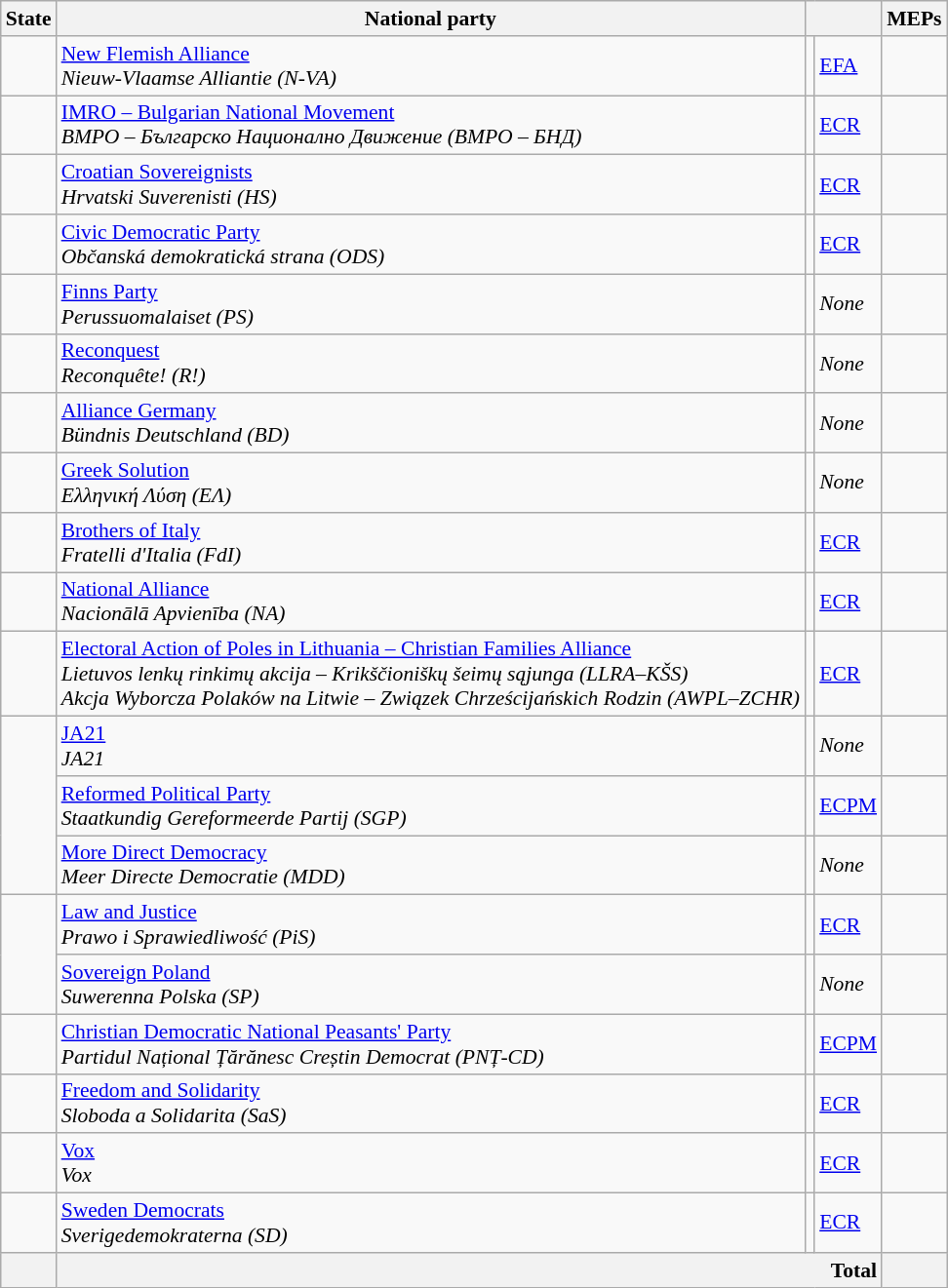<table class="wikitable sortable mw-collapsible mw-collapsed" style="font-size:90%">
<tr>
<th>State</th>
<th>National party</th>
<th colspan=2></th>
<th>MEPs</th>
</tr>
<tr>
<td></td>
<td><a href='#'>New Flemish Alliance</a><br><em>Nieuw-Vlaamse Alliantie (N-VA)</em></td>
<td></td>
<td><a href='#'>EFA</a></td>
<td></td>
</tr>
<tr>
<td></td>
<td><a href='#'>IMRO – Bulgarian National Movement</a><br><em>ВМРО – Българско Национално Движение (ВМРО – БНД)</em></td>
<td></td>
<td><a href='#'>ECR</a></td>
<td></td>
</tr>
<tr>
<td></td>
<td><a href='#'>Croatian Sovereignists</a><br><em>Hrvatski Suverenisti (HS)</em></td>
<td></td>
<td><a href='#'>ECR</a></td>
<td></td>
</tr>
<tr>
<td></td>
<td><a href='#'>Civic Democratic Party</a><br><em>Občanská demokratická strana (ODS)</em></td>
<td></td>
<td><a href='#'>ECR</a></td>
<td></td>
</tr>
<tr>
<td></td>
<td><a href='#'>Finns Party</a><br><em>Perussuomalaiset (PS)</em></td>
<td></td>
<td><em>None</em></td>
<td></td>
</tr>
<tr>
<td></td>
<td><a href='#'>Reconquest</a><br><em>Reconquête! (R!)</em></td>
<td></td>
<td><em>None</em></td>
<td></td>
</tr>
<tr>
<td></td>
<td><a href='#'>Alliance Germany</a><br><em>Bündnis Deutschland (BD)</em></td>
<td></td>
<td><em>None</em></td>
<td></td>
</tr>
<tr>
<td></td>
<td><a href='#'>Greek Solution</a><br><em>Ελληνική Λύση (ΕΛ)</em></td>
<td></td>
<td><em>None</em></td>
<td></td>
</tr>
<tr>
<td></td>
<td><a href='#'>Brothers of Italy</a><br><em>Fratelli d'Italia (FdI)</em></td>
<td></td>
<td><a href='#'>ECR</a></td>
<td></td>
</tr>
<tr>
<td></td>
<td><a href='#'>National Alliance</a><br><em>Nacionālā Apvienība (NA)</em></td>
<td></td>
<td><a href='#'>ECR</a></td>
<td></td>
</tr>
<tr>
<td></td>
<td><a href='#'>Electoral Action of Poles in Lithuania – Christian Families Alliance</a><br><em>Lietuvos lenkų rinkimų akcija – Krikščioniškų šeimų sąjunga (LLRA–KŠS)</em><br><em>Akcja Wyborcza Polaków na Litwie – Związek Chrześcijańskich Rodzin (AWPL–ZCHR)</em></td>
<td></td>
<td><a href='#'>ECR</a></td>
<td></td>
</tr>
<tr>
<td rowspan=3></td>
<td><a href='#'>JA21</a><br><em>JA21</em></td>
<td></td>
<td><em>None</em></td>
<td></td>
</tr>
<tr>
<td><a href='#'>Reformed Political Party</a><br><em>Staatkundig Gereformeerde Partij (SGP)</em></td>
<td></td>
<td><a href='#'>ECPM</a></td>
<td></td>
</tr>
<tr>
<td><a href='#'>More Direct Democracy</a><br><em>Meer Directe Democratie (MDD)</em></td>
<td></td>
<td><em>None</em></td>
<td></td>
</tr>
<tr>
<td rowspan=2></td>
<td><a href='#'>Law and Justice</a><br><em>Prawo i Sprawiedliwość (PiS)</em></td>
<td></td>
<td><a href='#'>ECR</a></td>
<td></td>
</tr>
<tr>
<td><a href='#'>Sovereign Poland</a><br><em>Suwerenna Polska (SP)</em></td>
<td></td>
<td><em>None</em></td>
<td></td>
</tr>
<tr>
<td></td>
<td><a href='#'>Christian Democratic National Peasants' Party</a><br><em>Partidul Național Țărănesc Creștin Democrat (PNȚ-CD)</em></td>
<td></td>
<td><a href='#'>ECPM</a></td>
<td></td>
</tr>
<tr>
<td></td>
<td><a href='#'>Freedom and Solidarity</a><br><em>Sloboda a Solidarita (SaS)</em></td>
<td></td>
<td><a href='#'>ECR</a></td>
<td></td>
</tr>
<tr>
<td></td>
<td><a href='#'>Vox</a><br><em>Vox</em></td>
<td></td>
<td><a href='#'>ECR</a></td>
<td></td>
</tr>
<tr>
<td></td>
<td><a href='#'>Sweden Democrats</a><br><em>Sverigedemokraterna (SD)</em></td>
<td></td>
<td><a href='#'>ECR</a></td>
<td></td>
</tr>
<tr>
<th style="text-align:left"></th>
<th colspan=3 style="text-align:right">Total</th>
<th></th>
</tr>
</table>
